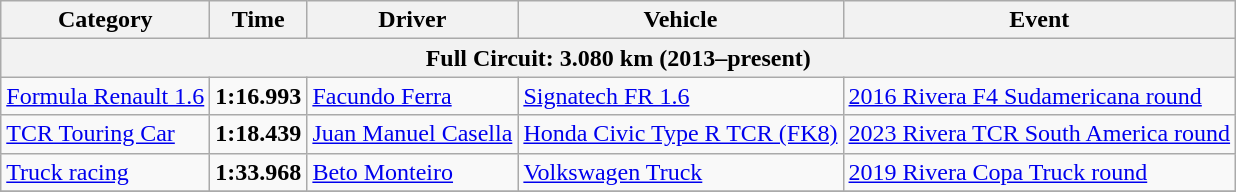<table class="wikitable">
<tr>
<th>Category</th>
<th>Time</th>
<th>Driver</th>
<th>Vehicle</th>
<th>Event</th>
</tr>
<tr>
<th colspan=5>Full Circuit: 3.080 km (2013–present)</th>
</tr>
<tr>
<td><a href='#'>Formula Renault 1.6</a></td>
<td><strong>1:16.993</strong></td>
<td><a href='#'>Facundo Ferra</a></td>
<td><a href='#'>Signatech FR 1.6</a></td>
<td><a href='#'>2016 Rivera F4 Sudamericana round</a></td>
</tr>
<tr>
<td><a href='#'>TCR Touring Car</a></td>
<td><strong>1:18.439</strong></td>
<td><a href='#'>Juan Manuel Casella</a></td>
<td><a href='#'>Honda Civic Type R TCR (FK8)</a></td>
<td><a href='#'>2023 Rivera TCR South America round</a></td>
</tr>
<tr>
<td><a href='#'>Truck racing</a></td>
<td><strong>1:33.968</strong></td>
<td><a href='#'>Beto Monteiro</a></td>
<td><a href='#'>Volkswagen Truck</a></td>
<td><a href='#'>2019 Rivera Copa Truck round</a></td>
</tr>
<tr>
</tr>
</table>
